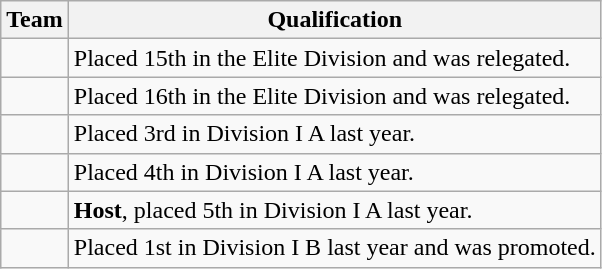<table class="wikitable">
<tr>
<th>Team</th>
<th>Qualification</th>
</tr>
<tr>
<td></td>
<td>Placed 15th in the Elite Division and was relegated.</td>
</tr>
<tr>
<td></td>
<td>Placed 16th in the Elite Division and was relegated.</td>
</tr>
<tr>
<td></td>
<td>Placed 3rd in Division I A last year.</td>
</tr>
<tr>
<td></td>
<td>Placed 4th in Division I A last year.</td>
</tr>
<tr>
<td></td>
<td><strong>Host</strong>, placed 5th in Division I A last year.</td>
</tr>
<tr>
<td></td>
<td>Placed 1st in Division I B last year and was promoted.</td>
</tr>
</table>
